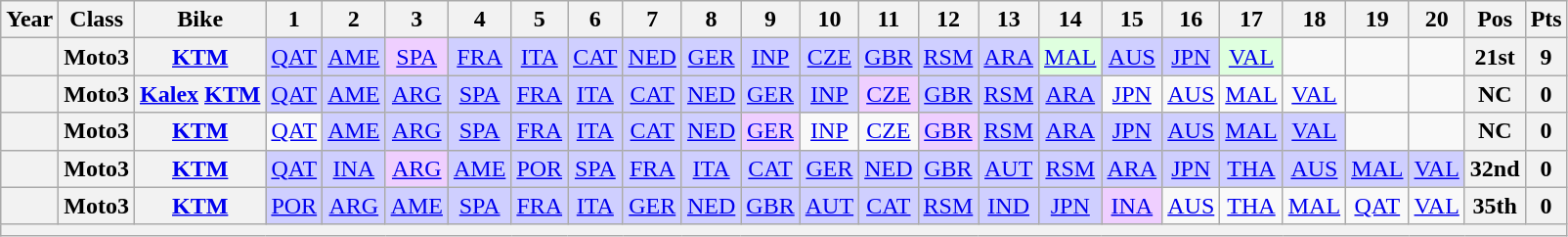<table class="wikitable" style="text-align:center;">
<tr>
<th scope="col">Year</th>
<th scope="col">Class</th>
<th scope="col">Bike</th>
<th scope="col">1</th>
<th scope="col">2</th>
<th scope="col">3</th>
<th scope="col">4</th>
<th scope="col">5</th>
<th scope="col">6</th>
<th scope="col">7</th>
<th scope="col">8</th>
<th scope="col">9</th>
<th scope="col">10</th>
<th scope="col">11</th>
<th scope="col">12</th>
<th scope="col">13</th>
<th scope="col">14</th>
<th scope="col">15</th>
<th scope="col">16</th>
<th scope="col">17</th>
<th scope="col">18</th>
<th scope="col">19</th>
<th scope="col">20</th>
<th scope="col">Pos</th>
<th scope="col">Pts</th>
</tr>
<tr>
<th scope="row"></th>
<th>Moto3</th>
<th><a href='#'>KTM</a></th>
<td style="background:#cfcfff;"><a href='#'>QAT</a><br></td>
<td style="background:#cfcfff;"><a href='#'>AME</a><br></td>
<td style="background:#efcfff;"><a href='#'>SPA</a><br></td>
<td style="background:#cfcfff;"><a href='#'>FRA</a><br></td>
<td style="background:#cfcfff;"><a href='#'>ITA</a><br></td>
<td style="background:#cfcfff;"><a href='#'>CAT</a><br></td>
<td style="background:#cfcfff;"><a href='#'>NED</a><br></td>
<td style="background:#cfcfff;"><a href='#'>GER</a><br></td>
<td style="background:#cfcfff;"><a href='#'>INP</a><br></td>
<td style="background:#cfcfff;"><a href='#'>CZE</a><br></td>
<td style="background:#cfcfff;"><a href='#'>GBR</a><br></td>
<td style="background:#cfcfff;"><a href='#'>RSM</a><br></td>
<td style="background:#cfcfff;"><a href='#'>ARA</a><br></td>
<td style="background:#DFFFDF;"><a href='#'>MAL</a><br></td>
<td style="background:#cfcfff;"><a href='#'>AUS</a><br></td>
<td style="background:#cfcfff;"><a href='#'>JPN</a><br></td>
<td style="background:#DFFFDF;"><a href='#'>VAL</a><br></td>
<td></td>
<td></td>
<td></td>
<th>21st</th>
<th>9</th>
</tr>
<tr>
<th scope="row"></th>
<th>Moto3</th>
<th><a href='#'>Kalex</a> <a href='#'>KTM</a></th>
<td style="background:#cfcfff;"><a href='#'>QAT</a><br></td>
<td style="background:#cfcfff;"><a href='#'>AME</a><br></td>
<td style="background:#cfcfff;"><a href='#'>ARG</a><br></td>
<td style="background:#cfcfff;"><a href='#'>SPA</a><br></td>
<td style="background:#cfcfff;"><a href='#'>FRA</a><br></td>
<td style="background:#cfcfff;"><a href='#'>ITA</a><br></td>
<td style="background:#cfcfff;"><a href='#'>CAT</a><br></td>
<td style="background:#cfcfff;"><a href='#'>NED</a><br></td>
<td style="background:#cfcfff;"><a href='#'>GER</a><br></td>
<td style="background:#cfcfff;"><a href='#'>INP</a><br></td>
<td style="background:#efcfff;"><a href='#'>CZE</a><br></td>
<td style="background:#cfcfff;"><a href='#'>GBR</a><br></td>
<td style="background:#cfcfff;"><a href='#'>RSM</a><br></td>
<td style="background:#cfcfff;"><a href='#'>ARA</a><br></td>
<td><a href='#'>JPN</a></td>
<td><a href='#'>AUS</a></td>
<td><a href='#'>MAL</a></td>
<td><a href='#'>VAL</a></td>
<td></td>
<td></td>
<th>NC</th>
<th>0</th>
</tr>
<tr>
<th scope="row"></th>
<th>Moto3</th>
<th><a href='#'>KTM</a></th>
<td><a href='#'>QAT</a></td>
<td style="background:#CFCFFF;"><a href='#'>AME</a><br></td>
<td style="background:#CFCFFF;"><a href='#'>ARG</a><br></td>
<td style="background:#CFCFFF;"><a href='#'>SPA</a><br></td>
<td style="background:#CFCFFF;"><a href='#'>FRA</a><br></td>
<td style="background:#CFCFFF;"><a href='#'>ITA</a><br></td>
<td style="background:#CFCFFF;"><a href='#'>CAT</a><br></td>
<td style="background:#CFCFFF;"><a href='#'>NED</a><br></td>
<td style="background:#EFCFFF;"><a href='#'>GER</a><br></td>
<td><a href='#'>INP</a></td>
<td><a href='#'>CZE</a></td>
<td style="background:#EFCFFF;"><a href='#'>GBR</a><br></td>
<td style="background:#CFCFFF;"><a href='#'>RSM</a><br></td>
<td style="background:#CFCFFF;"><a href='#'>ARA</a><br></td>
<td style="background:#CFCFFF;"><a href='#'>JPN</a><br></td>
<td style="background:#CFCFFF;"><a href='#'>AUS</a><br></td>
<td style="background:#CFCFFF;"><a href='#'>MAL</a><br></td>
<td style="background:#CFCFFF;"><a href='#'>VAL</a><br></td>
<td></td>
<td></td>
<th>NC</th>
<th>0</th>
</tr>
<tr>
<th></th>
<th>Moto3</th>
<th><a href='#'>KTM</a></th>
<td style="background:#cfcfff;"><a href='#'>QAT</a><br></td>
<td style="background:#cfcfff;"><a href='#'>INA</a><br></td>
<td style="background:#efcfff;"><a href='#'>ARG</a><br></td>
<td style="background:#cfcfff;"><a href='#'>AME</a><br></td>
<td style="background:#cfcfff;"><a href='#'>POR</a><br></td>
<td style="background:#cfcfff;"><a href='#'>SPA</a><br></td>
<td style="background:#cfcfff;"><a href='#'>FRA</a><br></td>
<td style="background:#cfcfff;"><a href='#'>ITA</a><br></td>
<td style="background:#cfcfff;"><a href='#'>CAT</a><br></td>
<td style="background:#cfcfff;"><a href='#'>GER</a><br></td>
<td style="background:#cfcfff;"><a href='#'>NED</a><br></td>
<td style="background:#cfcfff;"><a href='#'>GBR</a><br></td>
<td style="background:#cfcfff;"><a href='#'>AUT</a><br></td>
<td style="background:#cfcfff;"><a href='#'>RSM</a><br></td>
<td style="background:#cfcfff;"><a href='#'>ARA</a><br></td>
<td style="background:#cfcfff;"><a href='#'>JPN</a><br></td>
<td style="background:#cfcfff;"><a href='#'>THA</a><br></td>
<td style="background:#cfcfff;"><a href='#'>AUS</a><br></td>
<td style="background:#cfcfff;"><a href='#'>MAL</a><br></td>
<td style="background:#cfcfff;"><a href='#'>VAL</a><br></td>
<th>32nd</th>
<th>0</th>
</tr>
<tr>
<th></th>
<th>Moto3</th>
<th><a href='#'>KTM</a></th>
<td style="background:#cfcfff;"><a href='#'>POR</a><br></td>
<td style="background:#cfcfff;"><a href='#'>ARG</a><br></td>
<td style="background:#cfcfff;"><a href='#'>AME</a><br></td>
<td style="background:#cfcfff;"><a href='#'>SPA</a><br></td>
<td style="background:#cfcfff;"><a href='#'>FRA</a><br></td>
<td style="background:#cfcfff;"><a href='#'>ITA</a><br></td>
<td style="background:#cfcfff;"><a href='#'>GER</a><br></td>
<td style="background:#cfcfff;"><a href='#'>NED</a><br></td>
<td style="background:#cfcfff;"><a href='#'>GBR</a><br></td>
<td style="background:#cfcfff;"><a href='#'>AUT</a><br></td>
<td style="background:#cfcfff;"><a href='#'>CAT</a><br></td>
<td style="background:#cfcfff;"><a href='#'>RSM</a><br></td>
<td style="background:#cfcfff;"><a href='#'>IND</a><br></td>
<td style="background:#cfcfff;"><a href='#'>JPN</a><br></td>
<td style="background:#efcfff;"><a href='#'>INA</a><br></td>
<td><a href='#'>AUS</a></td>
<td><a href='#'>THA</a></td>
<td><a href='#'>MAL</a></td>
<td><a href='#'>QAT</a></td>
<td><a href='#'>VAL</a></td>
<th>35th</th>
<th>0</th>
</tr>
<tr>
<th colspan="26"></th>
</tr>
</table>
